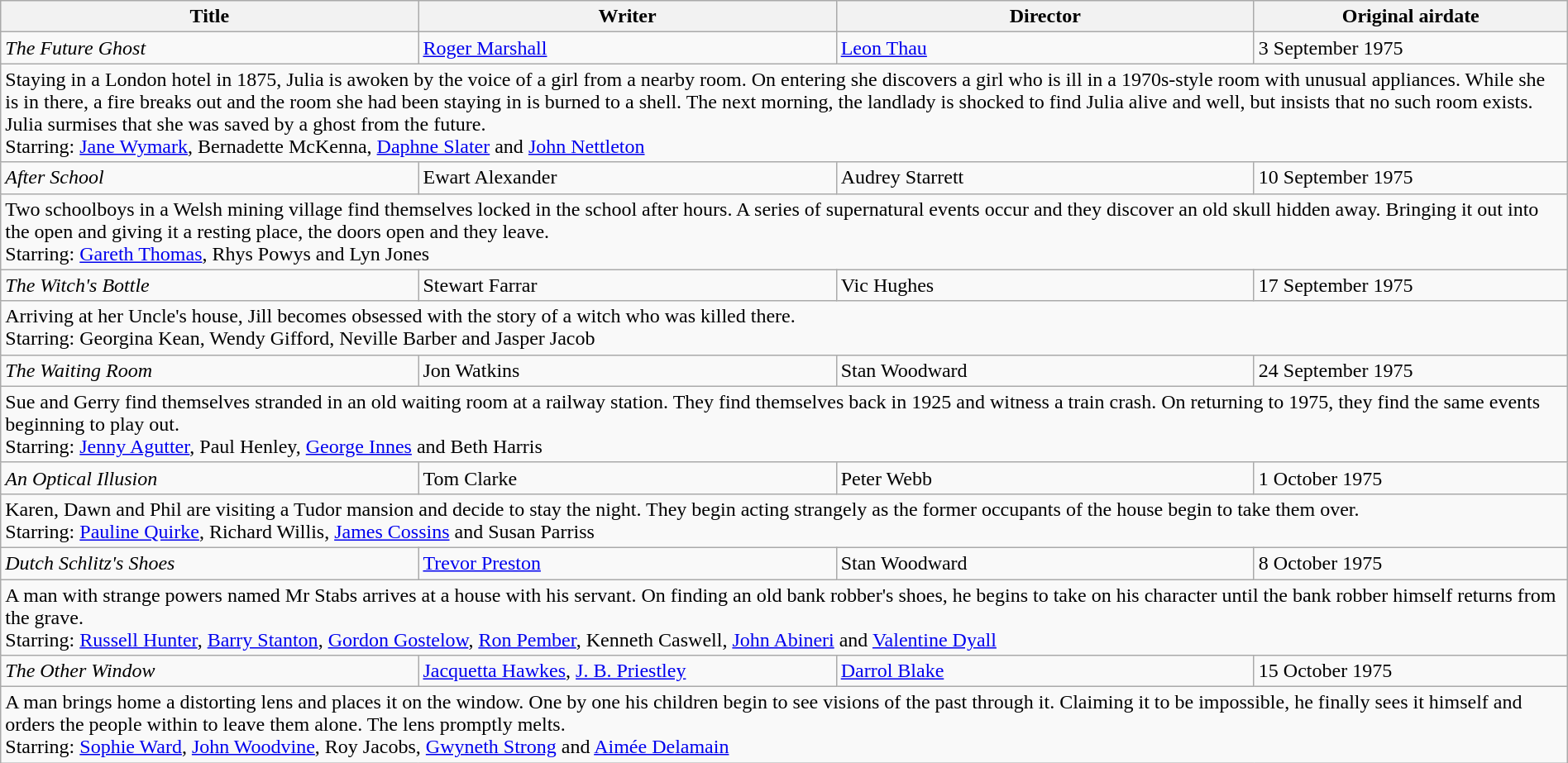<table class="wikitable" width=100% style="margin-right: 0;">
<tr>
<th width=20%>Title</th>
<th width=20%>Writer</th>
<th width=20%>Director</th>
<th width=15%>Original airdate</th>
</tr>
<tr>
<td><em>The Future Ghost</em></td>
<td><a href='#'>Roger Marshall</a></td>
<td><a href='#'>Leon Thau</a></td>
<td>3 September 1975</td>
</tr>
<tr>
<td colspan="5">Staying in a London hotel in 1875, Julia is awoken by the voice of a girl from a nearby room. On entering she discovers a girl who is ill in a 1970s-style room with unusual appliances. While she is in there, a fire breaks out and the room she had been staying in is burned to a shell. The next morning, the landlady is shocked to find Julia alive and well, but insists that no such room exists. Julia surmises that she was saved by a ghost from the future.<br>Starring: <a href='#'>Jane Wymark</a>, Bernadette McKenna, <a href='#'>Daphne Slater</a> and <a href='#'>John Nettleton</a></td>
</tr>
<tr>
<td><em>After School</em></td>
<td>Ewart Alexander</td>
<td>Audrey Starrett</td>
<td>10 September 1975</td>
</tr>
<tr>
<td colspan="5">Two schoolboys in a Welsh mining village find themselves locked in the school after hours. A series of supernatural events occur and they discover an old skull hidden away. Bringing it out into the open and giving it a resting place, the doors open and they leave.<br>Starring: <a href='#'>Gareth Thomas</a>, Rhys Powys and Lyn Jones</td>
</tr>
<tr>
<td><em>The Witch's Bottle</em></td>
<td>Stewart Farrar</td>
<td>Vic Hughes</td>
<td>17 September 1975</td>
</tr>
<tr>
<td colspan="5">Arriving at her Uncle's house, Jill becomes obsessed with the story of a witch who was killed there.<br>Starring: Georgina Kean, Wendy Gifford, Neville Barber and Jasper Jacob</td>
</tr>
<tr>
<td><em>The Waiting Room</em></td>
<td>Jon Watkins</td>
<td>Stan Woodward</td>
<td>24 September 1975</td>
</tr>
<tr>
<td colspan="5">Sue and Gerry find themselves stranded in an old waiting room at a railway station. They find themselves back in 1925 and witness a train crash. On returning to 1975, they find the same events beginning to play out.<br>Starring: <a href='#'>Jenny Agutter</a>, Paul Henley, <a href='#'>George Innes</a> and Beth Harris</td>
</tr>
<tr>
<td><em>An Optical Illusion</em></td>
<td>Tom Clarke</td>
<td>Peter Webb</td>
<td>1 October 1975</td>
</tr>
<tr>
<td colspan="5">Karen, Dawn and Phil are visiting a Tudor mansion and decide to stay the night. They begin acting strangely as the former occupants of the house begin to take them over.<br>Starring: <a href='#'>Pauline Quirke</a>, Richard Willis, <a href='#'>James Cossins</a> and Susan Parriss</td>
</tr>
<tr>
<td><em>Dutch Schlitz's Shoes</em></td>
<td><a href='#'>Trevor Preston</a></td>
<td>Stan Woodward</td>
<td>8 October 1975</td>
</tr>
<tr>
<td colspan="5">A man with strange powers named Mr Stabs arrives at a house with his servant. On finding an old bank robber's shoes, he begins to take on his character until the bank robber himself returns from the grave.<br>Starring: <a href='#'>Russell Hunter</a>, <a href='#'>Barry Stanton</a>, <a href='#'>Gordon Gostelow</a>, <a href='#'>Ron Pember</a>, Kenneth Caswell, <a href='#'>John Abineri</a> and <a href='#'>Valentine Dyall</a></td>
</tr>
<tr>
<td><em>The Other Window</em></td>
<td><a href='#'>Jacquetta Hawkes</a>, <a href='#'>J. B. Priestley</a></td>
<td><a href='#'>Darrol Blake</a></td>
<td>15 October 1975</td>
</tr>
<tr>
<td colspan="5">A man brings home a distorting lens and places it on the window. One by one his children begin to see visions of the past through it. Claiming it to be impossible, he finally sees it himself and orders the people within to leave them alone. The lens promptly melts.<br>Starring: <a href='#'>Sophie Ward</a>, <a href='#'>John Woodvine</a>, Roy Jacobs, <a href='#'>Gwyneth Strong</a> and <a href='#'>Aimée Delamain</a></td>
</tr>
</table>
